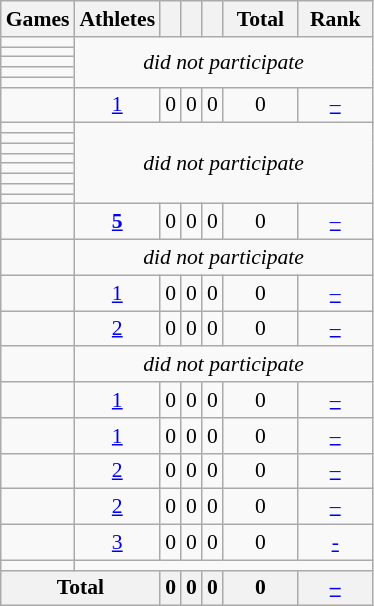<table class="wikitable" style="text-align:center; font-size:90%;">
<tr>
<th>Games</th>
<th>Athletes</th>
<th width:3em; font-weight:bold;"></th>
<th width:3em; font-weight:bold;"></th>
<th width:3em; font-weight:bold;"></th>
<th style="width:3em; font-weight:bold;">Total</th>
<th style="width:3em; font-weight:bold;">Rank</th>
</tr>
<tr>
<td align=left> </td>
<td rowspan="5"; colspan=6><em>did not participate</em></td>
</tr>
<tr>
<td align=left> </td>
</tr>
<tr>
<td align=left> </td>
</tr>
<tr>
<td align=left> </td>
</tr>
<tr>
<td align=left> </td>
</tr>
<tr>
<td align=left> </td>
<td><a href='#'>1</a></td>
<td>0</td>
<td>0</td>
<td>0</td>
<td>0</td>
<td><a href='#'>–</a></td>
</tr>
<tr>
<td align=left> </td>
<td colspan=6; rowspan=8><em>did not participate</em></td>
</tr>
<tr>
<td align=left> </td>
</tr>
<tr>
<td align=left> </td>
</tr>
<tr>
<td align=left> </td>
</tr>
<tr>
<td align=left> </td>
</tr>
<tr>
<td align=left> </td>
</tr>
<tr>
<td align=left> </td>
</tr>
<tr>
<td align=left> </td>
</tr>
<tr>
<td align=left> </td>
<td><a href='#'><strong>5</strong></a></td>
<td>0</td>
<td>0</td>
<td>0</td>
<td>0</td>
<td><a href='#'>–</a></td>
</tr>
<tr>
<td align=left> </td>
<td colspan=6><em>did not participate</em></td>
</tr>
<tr>
<td align=left> </td>
<td><a href='#'>1</a></td>
<td>0</td>
<td>0</td>
<td>0</td>
<td>0</td>
<td><a href='#'>–</a></td>
</tr>
<tr>
<td align=left> </td>
<td><a href='#'>2</a></td>
<td>0</td>
<td>0</td>
<td>0</td>
<td>0</td>
<td><a href='#'>–</a></td>
</tr>
<tr>
<td align=left> </td>
<td colspan=6><em>did not participate</em></td>
</tr>
<tr>
<td align=left> </td>
<td><a href='#'>1</a></td>
<td>0</td>
<td>0</td>
<td>0</td>
<td>0</td>
<td><a href='#'>–</a></td>
</tr>
<tr>
<td align=left> </td>
<td><a href='#'>1</a></td>
<td>0</td>
<td>0</td>
<td>0</td>
<td>0</td>
<td><a href='#'>–</a></td>
</tr>
<tr>
<td align=left> </td>
<td><a href='#'>2</a></td>
<td>0</td>
<td>0</td>
<td>0</td>
<td>0</td>
<td><a href='#'>–</a></td>
</tr>
<tr>
<td align=left> </td>
<td><a href='#'>2</a></td>
<td>0</td>
<td>0</td>
<td>0</td>
<td>0</td>
<td><a href='#'>–</a></td>
</tr>
<tr>
<td align=left> </td>
<td><a href='#'>3</a></td>
<td>0</td>
<td>0</td>
<td>0</td>
<td>0</td>
<td><a href='#'>-</a></td>
</tr>
<tr>
<td align=left> </td>
<td colspan=6></td>
</tr>
<tr>
<th colspan=2>Total</th>
<th>0</th>
<th>0</th>
<th>0</th>
<th>0</th>
<th><a href='#'>–</a></th>
</tr>
</table>
